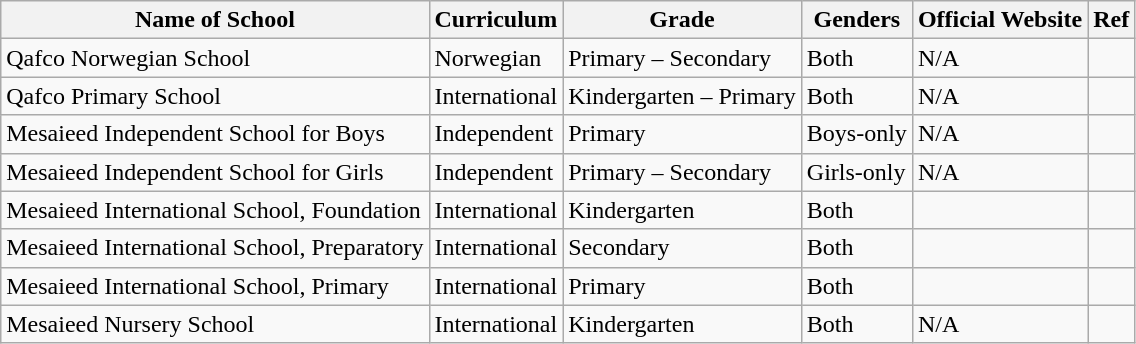<table class="wikitable">
<tr>
<th>Name of School</th>
<th>Curriculum</th>
<th>Grade</th>
<th>Genders</th>
<th>Official Website</th>
<th>Ref</th>
</tr>
<tr>
<td>Qafco Norwegian School</td>
<td>Norwegian</td>
<td>Primary – Secondary</td>
<td>Both</td>
<td>N/A</td>
<td></td>
</tr>
<tr>
<td>Qafco Primary School</td>
<td>International</td>
<td>Kindergarten – Primary</td>
<td>Both</td>
<td>N/A</td>
<td></td>
</tr>
<tr>
<td>Mesaieed Independent School for Boys</td>
<td>Independent</td>
<td>Primary</td>
<td>Boys-only</td>
<td>N/A</td>
<td></td>
</tr>
<tr>
<td>Mesaieed Independent School for Girls</td>
<td>Independent</td>
<td>Primary – Secondary</td>
<td>Girls-only</td>
<td>N/A</td>
<td></td>
</tr>
<tr>
<td>Mesaieed International School, Foundation</td>
<td>International</td>
<td>Kindergarten</td>
<td>Both</td>
<td></td>
<td></td>
</tr>
<tr>
<td>Mesaieed International School, Preparatory</td>
<td>International</td>
<td>Secondary</td>
<td>Both</td>
<td></td>
<td></td>
</tr>
<tr>
<td>Mesaieed International School, Primary</td>
<td>International</td>
<td>Primary</td>
<td>Both</td>
<td></td>
<td></td>
</tr>
<tr>
<td>Mesaieed Nursery School</td>
<td>International</td>
<td>Kindergarten</td>
<td>Both</td>
<td>N/A</td>
<td></td>
</tr>
</table>
